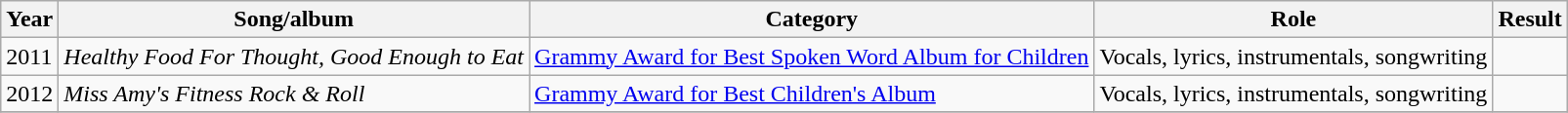<table class="wikitable">
<tr>
<th>Year</th>
<th>Song/album</th>
<th>Category</th>
<th>Role</th>
<th>Result</th>
</tr>
<tr>
<td>2011</td>
<td><em>Healthy Food For Thought, Good Enough to Eat</em></td>
<td><a href='#'>Grammy Award for Best Spoken Word Album for Children</a></td>
<td>Vocals, lyrics, instrumentals, songwriting</td>
<td></td>
</tr>
<tr>
<td>2012</td>
<td><em>Miss Amy's Fitness Rock & Roll</em></td>
<td><a href='#'>Grammy Award for Best Children's Album</a></td>
<td>Vocals, lyrics, instrumentals, songwriting</td>
<td></td>
</tr>
<tr>
</tr>
</table>
